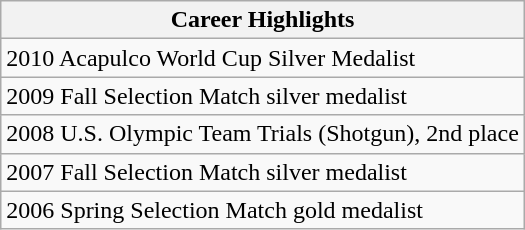<table class="wikitable">
<tr>
<th><strong>Career Highlights</strong></th>
</tr>
<tr>
<td>2010 Acapulco World Cup Silver Medalist</td>
</tr>
<tr>
<td>2009 Fall Selection Match silver medalist</td>
</tr>
<tr>
<td>2008 U.S. Olympic Team Trials (Shotgun), 2nd place</td>
</tr>
<tr>
<td>2007 Fall Selection Match silver medalist</td>
</tr>
<tr>
<td>2006 Spring Selection Match gold medalist</td>
</tr>
</table>
